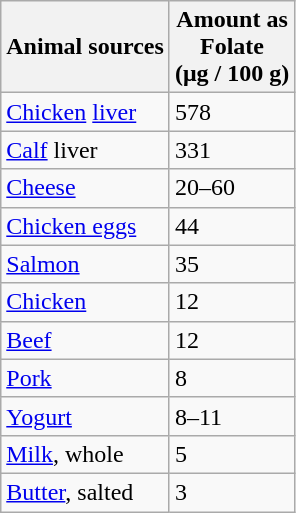<table class="wikitable">
<tr>
<th>Animal sources</th>
<th>Amount as<br>Folate<br> (μg / 100 g)</th>
</tr>
<tr>
<td><a href='#'>Chicken</a> <a href='#'>liver</a></td>
<td>578</td>
</tr>
<tr>
<td><a href='#'>Calf</a> liver</td>
<td>331</td>
</tr>
<tr>
<td><a href='#'>Cheese</a></td>
<td>20–60</td>
</tr>
<tr>
<td><a href='#'>Chicken eggs</a></td>
<td>44</td>
</tr>
<tr>
<td><a href='#'>Salmon</a></td>
<td>35</td>
</tr>
<tr>
<td><a href='#'>Chicken</a></td>
<td>12</td>
</tr>
<tr>
<td><a href='#'>Beef</a></td>
<td>12</td>
</tr>
<tr>
<td><a href='#'>Pork</a></td>
<td>8</td>
</tr>
<tr>
<td><a href='#'>Yogurt</a></td>
<td>8–11</td>
</tr>
<tr>
<td><a href='#'>Milk</a>, whole</td>
<td>5</td>
</tr>
<tr>
<td><a href='#'>Butter</a>, salted</td>
<td>3</td>
</tr>
</table>
